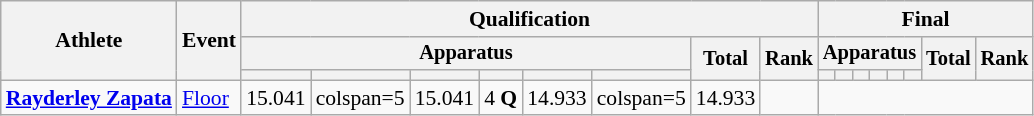<table class="wikitable" style="font-size:90%">
<tr>
<th rowspan=3>Athlete</th>
<th rowspan=3>Event</th>
<th colspan =8>Qualification</th>
<th colspan =8>Final</th>
</tr>
<tr style="font-size:95%">
<th colspan=6>Apparatus</th>
<th rowspan=2>Total</th>
<th rowspan=2>Rank</th>
<th colspan=6>Apparatus</th>
<th rowspan=2>Total</th>
<th rowspan=2>Rank</th>
</tr>
<tr style="font-size:95%">
<th></th>
<th></th>
<th></th>
<th></th>
<th></th>
<th></th>
<th></th>
<th></th>
<th></th>
<th></th>
<th></th>
<th></th>
</tr>
<tr align=center>
<td align=left><strong><a href='#'>Rayderley Zapata</a></strong></td>
<td align=left><a href='#'>Floor</a></td>
<td>15.041</td>
<td>colspan=5 </td>
<td>15.041</td>
<td>4 <strong>Q</strong></td>
<td>14.933</td>
<td>colspan=5 </td>
<td>14.933</td>
<td></td>
</tr>
</table>
